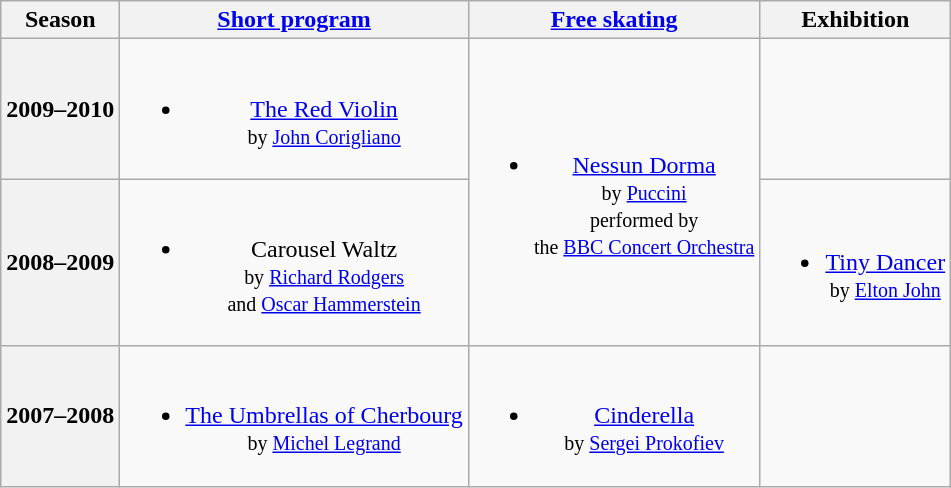<table class="wikitable" style="text-align:center">
<tr>
<th>Season</th>
<th><a href='#'>Short program</a></th>
<th><a href='#'>Free skating</a></th>
<th>Exhibition</th>
</tr>
<tr>
<th>2009–2010 <br> </th>
<td><br><ul><li><a href='#'>The Red Violin</a> <br><small> by <a href='#'>John Corigliano</a> </small></li></ul></td>
<td rowspan=2><br><ul><li><a href='#'>Nessun Dorma</a> <br><small> by <a href='#'>Puccini</a> <br> performed by <br> the <a href='#'>BBC Concert Orchestra</a> </small></li></ul></td>
<td></td>
</tr>
<tr>
<th>2008–2009 <br> </th>
<td><br><ul><li>Carousel Waltz <br><small> by <a href='#'>Richard Rodgers</a> <br> and <a href='#'>Oscar Hammerstein</a> </small></li></ul></td>
<td><br><ul><li><a href='#'>Tiny Dancer</a> <br><small> by <a href='#'>Elton John</a> </small></li></ul></td>
</tr>
<tr>
<th>2007–2008</th>
<td><br><ul><li><a href='#'>The Umbrellas of Cherbourg</a> <br><small> by <a href='#'>Michel Legrand</a> </small></li></ul></td>
<td><br><ul><li><a href='#'>Cinderella</a> <br><small> by <a href='#'>Sergei Prokofiev</a> </small></li></ul></td>
<td></td>
</tr>
</table>
